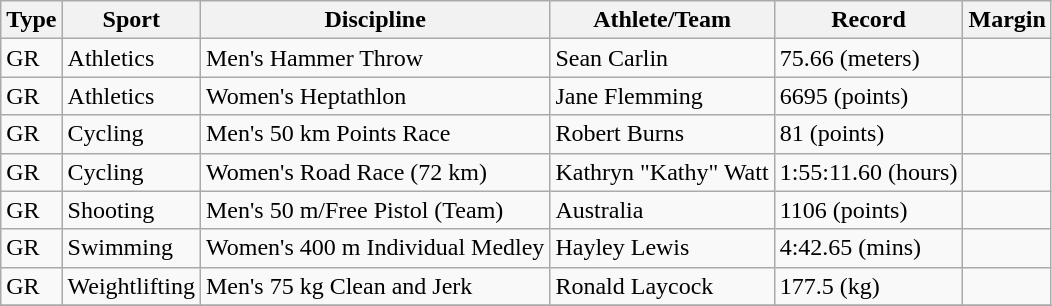<table class="wikitable">
<tr>
<th>Type</th>
<th>Sport</th>
<th>Discipline</th>
<th>Athlete/Team</th>
<th>Record</th>
<th>Margin</th>
</tr>
<tr>
<td>GR</td>
<td>Athletics</td>
<td>Men's Hammer Throw</td>
<td>Sean Carlin</td>
<td>75.66 (meters)</td>
<td></td>
</tr>
<tr>
<td>GR</td>
<td>Athletics</td>
<td>Women's Heptathlon</td>
<td>Jane Flemming</td>
<td>6695 (points)</td>
<td></td>
</tr>
<tr>
<td>GR</td>
<td>Cycling</td>
<td>Men's 50 km Points Race</td>
<td>Robert Burns</td>
<td>81 (points)</td>
<td></td>
</tr>
<tr>
<td>GR</td>
<td>Cycling</td>
<td>Women's Road Race (72 km)</td>
<td>Kathryn "Kathy" Watt</td>
<td>1:55:11.60 (hours)</td>
<td></td>
</tr>
<tr>
<td>GR</td>
<td>Shooting</td>
<td>Men's 50 m/Free Pistol (Team)</td>
<td>Australia</td>
<td>1106 (points)</td>
<td></td>
</tr>
<tr>
<td>GR</td>
<td>Swimming</td>
<td>Women's 400 m Individual Medley</td>
<td>Hayley Lewis</td>
<td>4:42.65 (mins)</td>
<td></td>
</tr>
<tr>
<td>GR</td>
<td>Weightlifting</td>
<td>Men's 75 kg Clean and Jerk</td>
<td>Ronald Laycock</td>
<td>177.5 (kg)</td>
<td></td>
</tr>
<tr>
</tr>
</table>
